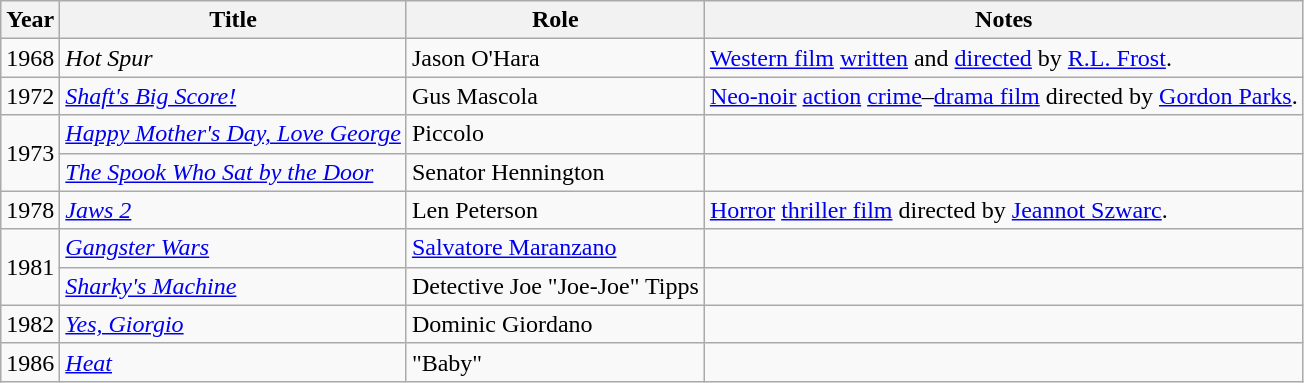<table class="wikitable sortable">
<tr>
<th>Year</th>
<th>Title</th>
<th>Role</th>
<th class="unsortable">Notes</th>
</tr>
<tr>
<td>1968</td>
<td><em>Hot Spur</em></td>
<td>Jason O'Hara</td>
<td><a href='#'>Western film</a> <a href='#'>written</a> and <a href='#'>directed</a> by <a href='#'>R.L. Frost</a>.</td>
</tr>
<tr>
<td>1972</td>
<td><em><a href='#'>Shaft's Big Score!</a></em></td>
<td>Gus Mascola</td>
<td><a href='#'>Neo-noir</a> <a href='#'>action</a> <a href='#'>crime</a>–<a href='#'>drama film</a> directed by <a href='#'>Gordon Parks</a>.</td>
</tr>
<tr>
<td rowspan="2">1973</td>
<td><em><a href='#'>Happy Mother's Day, Love George</a></em></td>
<td>Piccolo</td>
<td></td>
</tr>
<tr>
<td><em><a href='#'>The Spook Who Sat by the Door</a></em></td>
<td>Senator Hennington</td>
<td></td>
</tr>
<tr>
<td>1978</td>
<td><em><a href='#'>Jaws 2</a></em></td>
<td>Len Peterson</td>
<td><a href='#'>Horror</a> <a href='#'>thriller film</a> directed by <a href='#'>Jeannot Szwarc</a>.</td>
</tr>
<tr>
<td rowspan="2">1981</td>
<td><em><a href='#'>Gangster Wars</a></em></td>
<td><a href='#'>Salvatore Maranzano</a></td>
<td></td>
</tr>
<tr>
<td><em><a href='#'>Sharky's Machine</a></em></td>
<td>Detective Joe "Joe-Joe" Tipps</td>
<td></td>
</tr>
<tr>
<td>1982</td>
<td><em><a href='#'>Yes, Giorgio</a></em></td>
<td>Dominic Giordano</td>
<td></td>
</tr>
<tr>
<td>1986</td>
<td><em><a href='#'>Heat</a></em></td>
<td>"Baby"</td>
<td></td>
</tr>
</table>
